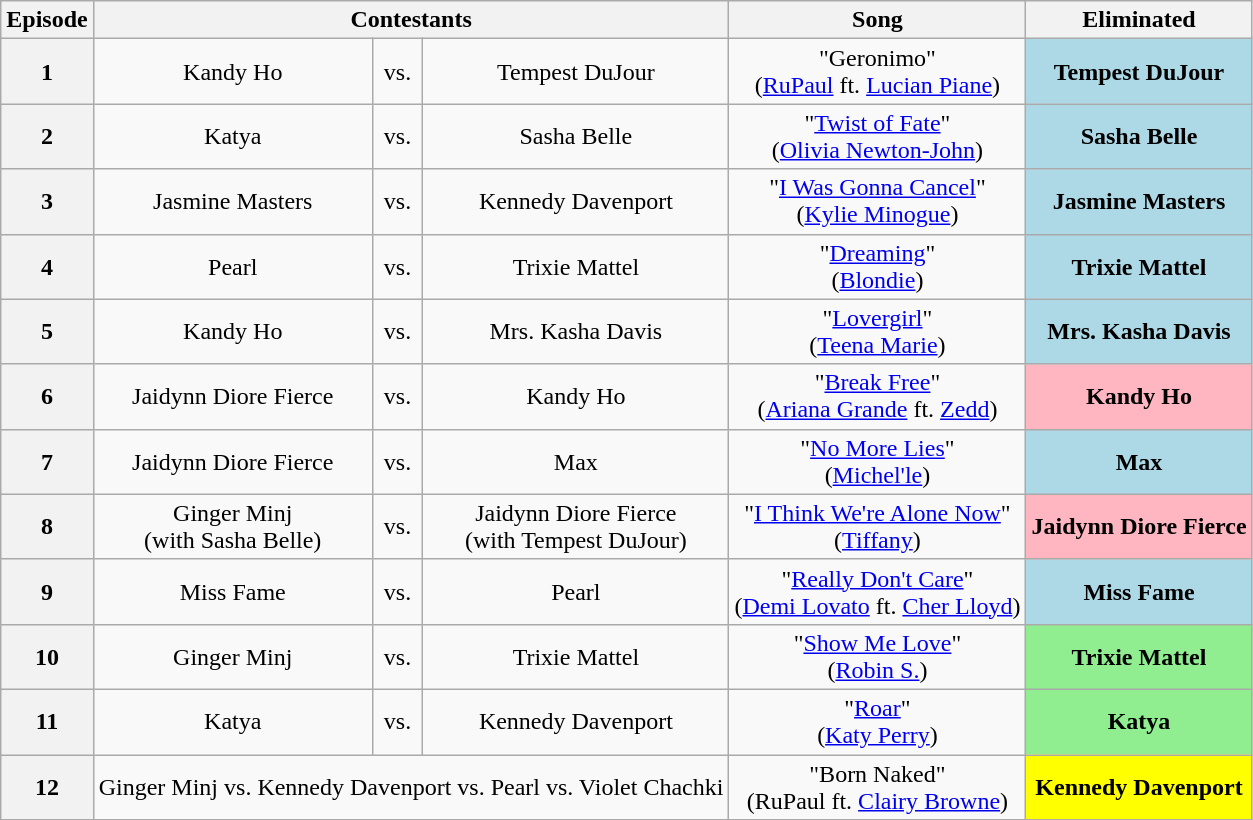<table class="wikitable" style="text-align:center">
<tr>
<th scope="col">Episode</th>
<th scope="col" colspan="3">Contestants</th>
<th scope="col">Song</th>
<th scope="col">Eliminated</th>
</tr>
<tr>
<th scope="row">1</th>
<td>Kandy Ho</td>
<td>vs.</td>
<td>Tempest DuJour</td>
<td>"Geronimo"<br>(<a href='#'>RuPaul</a> ft. <a href='#'>Lucian Piane</a>)</td>
<td bgcolor="lightblue"><strong>Tempest DuJour</strong></td>
</tr>
<tr>
<th scope="row">2</th>
<td>Katya</td>
<td>vs.</td>
<td>Sasha Belle</td>
<td>"<a href='#'>Twist of Fate</a>"<br>(<a href='#'>Olivia Newton-John</a>)</td>
<td bgcolor="lightblue"><strong>Sasha Belle</strong></td>
</tr>
<tr>
<th scope="row">3</th>
<td>Jasmine Masters</td>
<td>vs.</td>
<td>Kennedy Davenport</td>
<td>"<a href='#'>I Was Gonna Cancel</a>"<br>(<a href='#'>Kylie Minogue</a>)</td>
<td bgcolor="lightblue"><strong>Jasmine Masters</strong></td>
</tr>
<tr>
<th scope="row">4</th>
<td>Pearl</td>
<td>vs.</td>
<td>Trixie Mattel</td>
<td>"<a href='#'>Dreaming</a>"<br>(<a href='#'>Blondie</a>)</td>
<td bgcolor="lightblue"><strong>Trixie Mattel</strong></td>
</tr>
<tr>
<th scope="row">5</th>
<td>Kandy Ho</td>
<td>vs.</td>
<td>Mrs. Kasha Davis</td>
<td>"<a href='#'>Lovergirl</a>"<br>(<a href='#'>Teena Marie</a>)</td>
<td bgcolor="lightblue"><strong>Mrs. Kasha Davis</strong></td>
</tr>
<tr>
<th scope="row">6</th>
<td nowrap>Jaidynn Diore Fierce</td>
<td>vs.</td>
<td>Kandy Ho</td>
<td>"<a href='#'>Break Free</a>"<br>(<a href='#'>Ariana Grande</a> ft. <a href='#'>Zedd</a>)</td>
<td bgcolor="lightpink"><strong>Kandy Ho</strong></td>
</tr>
<tr>
<th scope="row">7</th>
<td>Jaidynn Diore Fierce</td>
<td>vs.</td>
<td>Max</td>
<td>"<a href='#'>No More Lies</a>"<br>(<a href='#'>Michel'le</a>)</td>
<td bgcolor="lightblue"><strong>Max</strong></td>
</tr>
<tr>
<th scope="row">8</th>
<td>Ginger Minj<br>(with Sasha Belle)</td>
<td>vs.</td>
<td nowrap>Jaidynn Diore Fierce<br>(with Tempest DuJour)</td>
<td>"<a href='#'>I Think We're Alone Now</a>"<br>(<a href='#'>Tiffany</a>)</td>
<td nowrap bgcolor="lightpink"><strong>Jaidynn Diore Fierce</strong></td>
</tr>
<tr>
<th scope="row">9</th>
<td>Miss Fame</td>
<td>vs.</td>
<td>Pearl</td>
<td nowrap>"<a href='#'>Really Don't Care</a>"<br>(<a href='#'>Demi Lovato</a> ft. <a href='#'>Cher Lloyd</a>)</td>
<td bgcolor="lightblue"><strong>Miss Fame</strong></td>
</tr>
<tr>
<th scope="row">10</th>
<td>Ginger Minj</td>
<td>vs.</td>
<td>Trixie Mattel</td>
<td>"<a href='#'>Show Me Love</a>"<br>(<a href='#'>Robin S.</a>)</td>
<td bgcolor="lightgreen"><strong>Trixie Mattel</strong></td>
</tr>
<tr>
<th scope="row">11</th>
<td>Katya</td>
<td>vs.</td>
<td>Kennedy Davenport</td>
<td>"<a href='#'>Roar</a>"<br>(<a href='#'>Katy Perry</a>)</td>
<td bgcolor="lightgreen"><strong>Katya</strong></td>
</tr>
<tr>
<th scope="row">12</th>
<td colspan="3">Ginger Minj vs. Kennedy Davenport vs. Pearl vs. Violet Chachki</td>
<td>"Born Naked"<br>(RuPaul ft. <a href='#'>Clairy Browne</a>)</td>
<td bgcolor="yellow"><strong>Kennedy Davenport</strong></td>
</tr>
<tr>
</tr>
</table>
